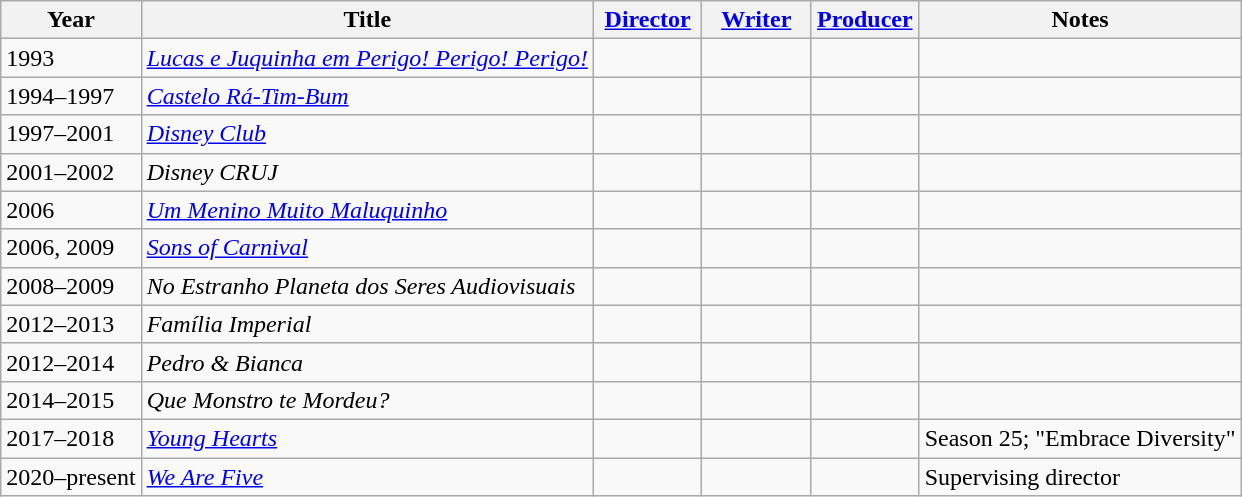<table class="wikitable">
<tr>
<th>Year</th>
<th>Title</th>
<th width=65><a href='#'>Director</a></th>
<th width=65><a href='#'>Writer</a></th>
<th width=65><a href='#'>Producer</a></th>
<th scope="col">Notes</th>
</tr>
<tr>
<td>1993</td>
<td><em><a href='#'>Lucas e Juquinha em Perigo! Perigo! Perigo!</a></em></td>
<td></td>
<td></td>
<td></td>
<td></td>
</tr>
<tr>
<td>1994–1997</td>
<td><em><a href='#'>Castelo Rá-Tim-Bum</a></em></td>
<td></td>
<td></td>
<td></td>
<td></td>
</tr>
<tr>
<td>1997–2001</td>
<td><em><a href='#'>Disney Club</a></em></td>
<td></td>
<td></td>
<td></td>
<td></td>
</tr>
<tr>
<td>2001–2002</td>
<td><em>Disney CRUJ</em></td>
<td></td>
<td></td>
<td></td>
<td></td>
</tr>
<tr>
<td>2006</td>
<td><em><a href='#'>Um Menino Muito Maluquinho</a></em></td>
<td></td>
<td></td>
<td></td>
<td></td>
</tr>
<tr>
<td>2006, 2009</td>
<td><em><a href='#'>Sons of Carnival</a></em></td>
<td></td>
<td></td>
<td></td>
<td></td>
</tr>
<tr>
<td>2008–2009</td>
<td><em>No Estranho Planeta dos Seres Audiovisuais</em></td>
<td></td>
<td></td>
<td></td>
<td></td>
</tr>
<tr>
<td>2012–2013</td>
<td><em>Família Imperial</em></td>
<td></td>
<td></td>
<td></td>
<td></td>
</tr>
<tr>
<td>2012–2014</td>
<td><em>Pedro & Bianca</em></td>
<td></td>
<td></td>
<td></td>
<td></td>
</tr>
<tr>
<td>2014–2015</td>
<td><em>Que Monstro te Mordeu?</em></td>
<td></td>
<td></td>
<td></td>
<td></td>
</tr>
<tr>
<td>2017–2018</td>
<td><em><a href='#'>Young Hearts</a></em></td>
<td></td>
<td></td>
<td></td>
<td>Season 25; "Embrace Diversity"</td>
</tr>
<tr>
<td>2020–present</td>
<td><em><a href='#'>We Are Five</a></em></td>
<td></td>
<td></td>
<td></td>
<td>Supervising director</td>
</tr>
</table>
